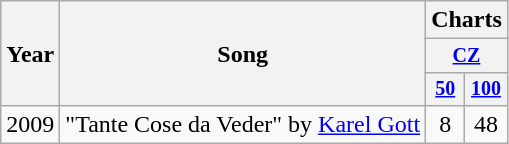<table class="wikitable" style="text-align:center;">
<tr>
<th rowspan="3" width="1">Year</th>
<th rowspan="3">Song</th>
<th colspan="2" width="36">Charts</th>
</tr>
<tr style="font-size:smaller;">
<th colspan="2" width="36"><a href='#'>CZ</a></th>
</tr>
<tr style="font-size:smaller;">
<th rowspan="1" width="18"><a href='#'>50</a><br></th>
<th rowspan="1" width="18"><a href='#'>100</a><br></th>
</tr>
<tr>
<td>2009</td>
<td align="left">"Tante Cose da Veder" by <a href='#'>Karel Gott</a></td>
<td>8</td>
<td>48</td>
</tr>
</table>
